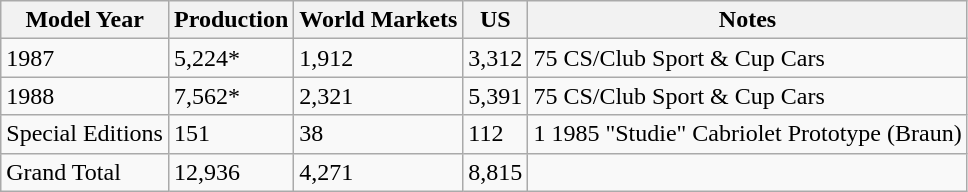<table class="wikitable">
<tr>
<th>Model Year</th>
<th>Production</th>
<th>World Markets</th>
<th>US</th>
<th>Notes</th>
</tr>
<tr>
<td>1987</td>
<td>5,224*</td>
<td>1,912</td>
<td>3,312</td>
<td>75 CS/Club Sport & Cup Cars</td>
</tr>
<tr>
<td>1988</td>
<td>7,562*</td>
<td>2,321</td>
<td>5,391</td>
<td>75 CS/Club Sport & Cup Cars</td>
</tr>
<tr>
<td>Special Editions</td>
<td>151</td>
<td>38</td>
<td>112</td>
<td>1 1985 "Studie" Cabriolet Prototype (Braun)</td>
</tr>
<tr>
<td>Grand Total</td>
<td>12,936</td>
<td>4,271</td>
<td>8,815</td>
<td> </td>
</tr>
</table>
